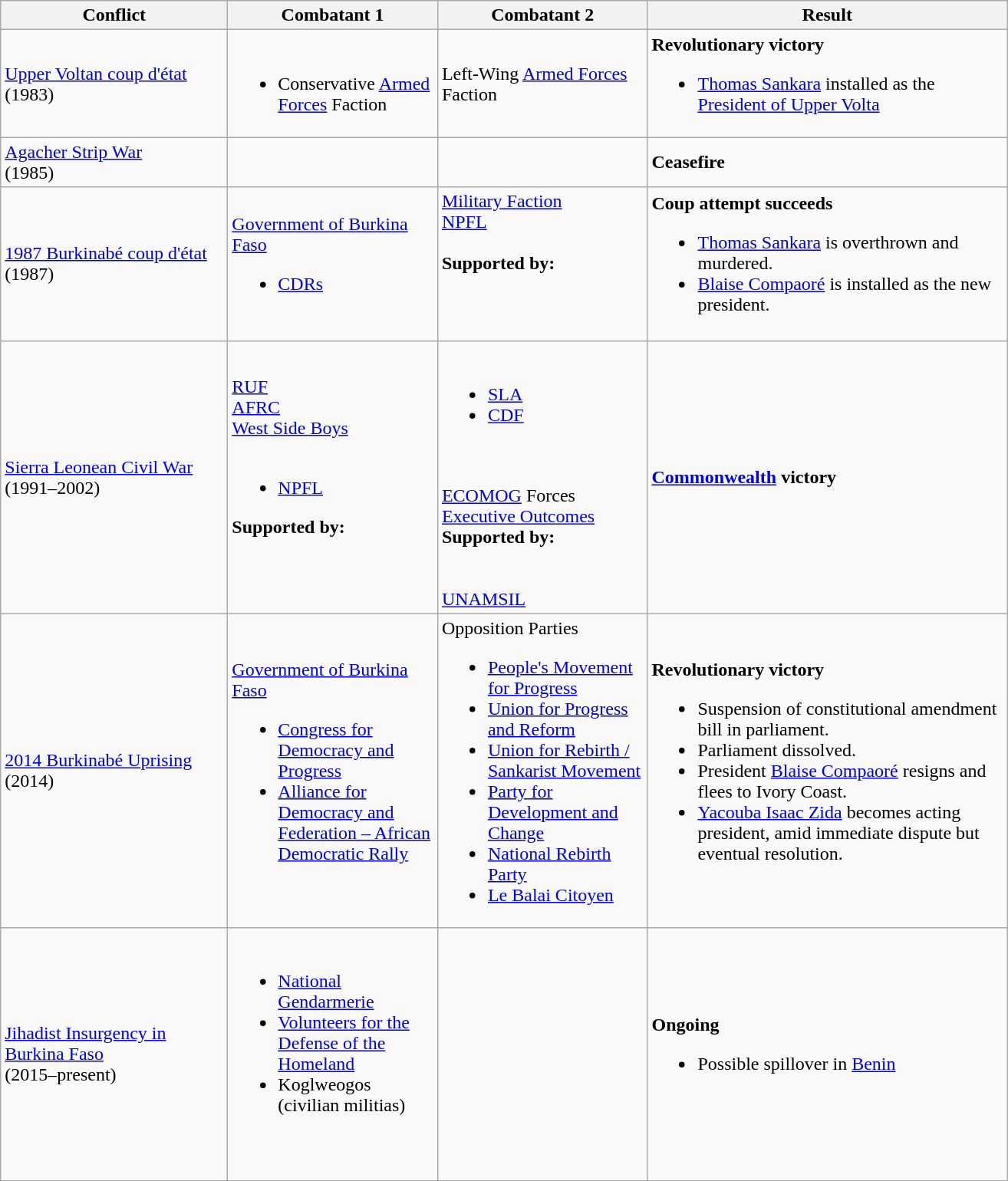<table class="wikitable">
<tr>
<th width="190">Conflict</th>
<th width="175">Combatant 1</th>
<th width="175">Combatant 2</th>
<th width="305">Result</th>
</tr>
<tr>
<td><a href='#'>Upper Voltan coup d'état</a><br>(1983)</td>
<td><br><ul><li>Conservative <a href='#'>Armed Forces</a> Faction</li></ul></td>
<td>Left-Wing <a href='#'>Armed Forces</a> Faction</td>
<td><strong>Revolutionary victory</strong><br><ul><li><a href='#'>Thomas Sankara</a> installed as the <a href='#'>President of Upper Volta</a></li></ul></td>
</tr>
<tr>
<td><a href='#'>Agacher Strip War</a><br>(1985)</td>
<td></td>
<td></td>
<td><strong>Ceasefire</strong></td>
</tr>
<tr>
<td><a href='#'>1987 Burkinabé coup d'état</a><br>(1987)</td>
<td> <a href='#'>Government of Burkina Faso</a><br><ul><li> <a href='#'>CDRs</a></li></ul></td>
<td> <a href='#'>Military Faction</a><br> <a href='#'>NPFL</a><br><br><strong>Supported by:</strong><br>
<br><br><br></td>
<td><strong>Coup attempt succeeds</strong><br><ul><li><a href='#'>Thomas Sankara</a> is overthrown and murdered.</li><li><a href='#'>Blaise Compaoré</a> is installed as the new president.</li></ul></td>
</tr>
<tr>
<td><a href='#'>Sierra Leonean Civil War</a><br>(1991–2002)</td>
<td> <a href='#'>RUF</a><br> <a href='#'>AFRC</a><br><a href='#'>West Side Boys</a><br><br><ul><li><a href='#'>NPFL</a></li></ul><strong>Supported by:</strong><br>
<br><br></td>
<td><br><ul><li><a href='#'>SLA</a></li><li><a href='#'>CDF</a></li></ul><br><br><a href='#'>ECOMOG</a> Forces<br><a href='#'>Executive Outcomes</a>
<strong>Supported by:</strong><br>
<br><br> <a href='#'>UNAMSIL</a></td>
<td><strong><a href='#'>Commonwealth</a> victory</strong></td>
</tr>
<tr>
<td><a href='#'>2014 Burkinabé Uprising</a><br>(2014)</td>
<td> <a href='#'>Government of Burkina Faso</a><br><ul><li><a href='#'>Congress for Democracy and Progress</a></li><li><a href='#'>Alliance for Democracy and Federation – African Democratic Rally</a></li></ul></td>
<td> Opposition Parties<br><ul><li><a href='#'>People's Movement for Progress</a></li><li><a href='#'>Union for Progress and Reform</a></li><li><a href='#'>Union for Rebirth / Sankarist Movement</a></li><li><a href='#'>Party for Development and Change</a></li><li><a href='#'>National Rebirth Party</a></li><li><a href='#'>Le Balai Citoyen</a></li></ul></td>
<td><strong>Revolutionary victory</strong><br><ul><li>Suspension of constitutional amendment bill in parliament.</li><li>Parliament dissolved.</li><li>President <a href='#'>Blaise Compaoré</a> resigns and flees to Ivory Coast.</li><li><a href='#'>Yacouba Isaac Zida</a> becomes acting president, amid immediate dispute but eventual resolution.</li></ul></td>
</tr>
<tr>
<td><a href='#'>Jihadist Insurgency in Burkina Faso</a><br>(2015–present)</td>
<td><br><ul><li><a href='#'>National Gendarmerie</a></li><li><a href='#'>Volunteers for the Defense of the Homeland</a></li><li>Koglweogos (civilian militias)</li></ul><br><br></td>
<td></td>
<td><strong>Ongoing</strong><br><ul><li>Possible spillover in <a href='#'>Benin</a></li></ul></td>
</tr>
</table>
